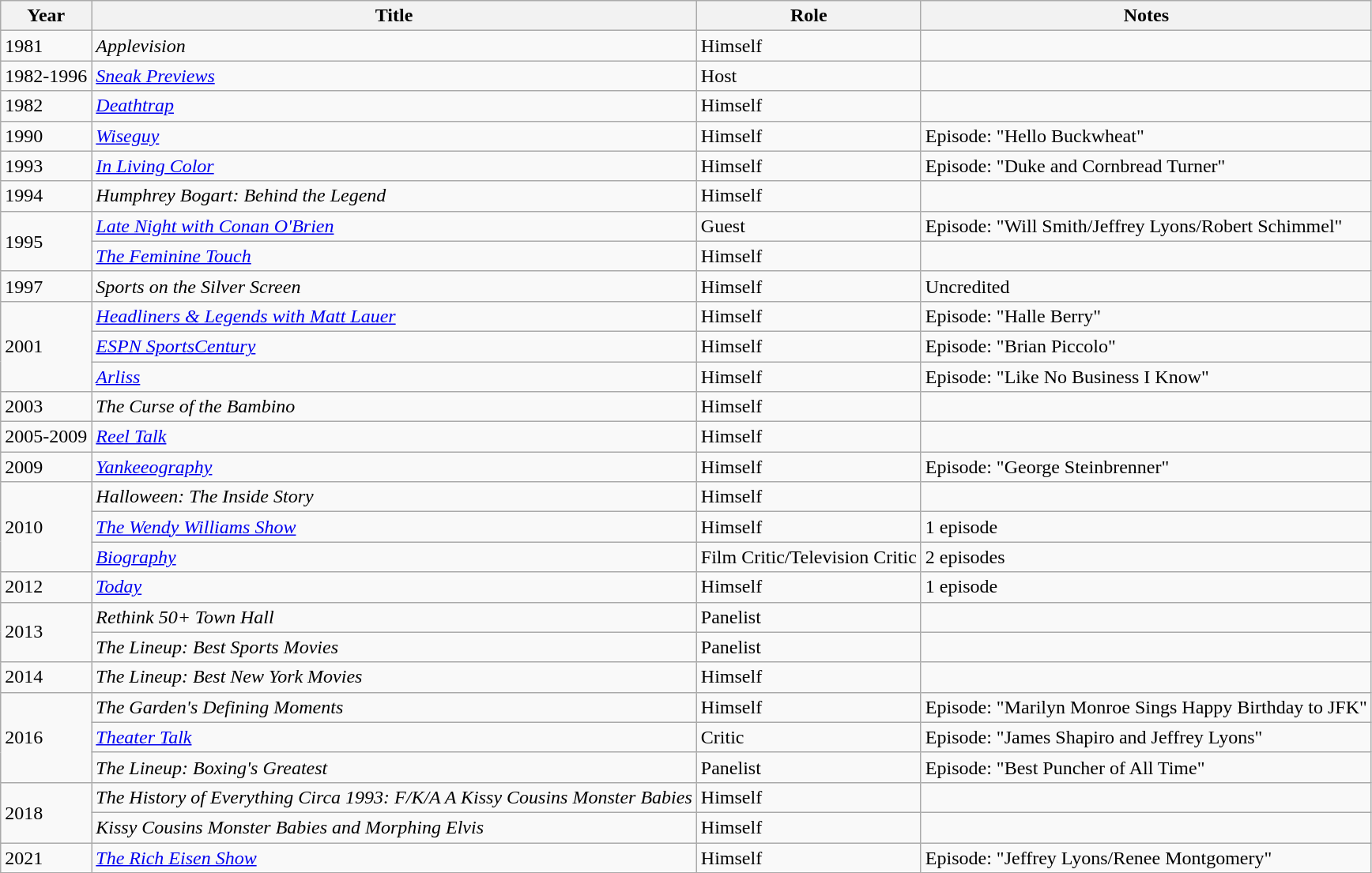<table class="wikitable sortable">
<tr>
<th>Year</th>
<th>Title</th>
<th>Role</th>
<th>Notes</th>
</tr>
<tr>
<td>1981</td>
<td><em>Applevision</em></td>
<td>Himself</td>
<td></td>
</tr>
<tr>
<td>1982-1996</td>
<td><em><a href='#'>Sneak Previews</a></em></td>
<td>Host</td>
<td></td>
</tr>
<tr>
<td>1982</td>
<td><em><a href='#'>Deathtrap</a></em></td>
<td>Himself</td>
<td></td>
</tr>
<tr>
<td>1990</td>
<td><em><a href='#'>Wiseguy</a></em></td>
<td>Himself</td>
<td>Episode: "Hello Buckwheat"</td>
</tr>
<tr>
<td>1993</td>
<td><em><a href='#'>In Living Color</a></em></td>
<td>Himself</td>
<td>Episode: "Duke and Cornbread Turner"</td>
</tr>
<tr>
<td>1994</td>
<td><em>Humphrey Bogart: Behind the Legend</em></td>
<td>Himself</td>
<td></td>
</tr>
<tr>
<td rowspan="2">1995</td>
<td><em><a href='#'>Late Night with Conan O'Brien</a></em></td>
<td>Guest</td>
<td>Episode: "Will Smith/Jeffrey Lyons/Robert Schimmel"</td>
</tr>
<tr>
<td><em><a href='#'>The Feminine Touch</a></em></td>
<td>Himself</td>
<td></td>
</tr>
<tr>
<td>1997</td>
<td><em>Sports on the Silver Screen</em></td>
<td>Himself</td>
<td>Uncredited</td>
</tr>
<tr>
<td rowspan="3">2001</td>
<td><em><a href='#'>Headliners & Legends with Matt Lauer</a></em></td>
<td>Himself</td>
<td>Episode: "Halle Berry"</td>
</tr>
<tr>
<td><em><a href='#'>ESPN SportsCentury</a></em></td>
<td>Himself</td>
<td>Episode: "Brian Piccolo"</td>
</tr>
<tr>
<td><em><a href='#'>Arliss</a></em></td>
<td>Himself</td>
<td>Episode: "Like No Business I Know"</td>
</tr>
<tr>
<td>2003</td>
<td><em>The Curse of the Bambino</em></td>
<td>Himself</td>
<td></td>
</tr>
<tr>
<td>2005-2009</td>
<td><em><a href='#'>Reel Talk</a></em></td>
<td>Himself</td>
<td></td>
</tr>
<tr>
<td>2009</td>
<td><em><a href='#'>Yankeeography</a></em></td>
<td>Himself</td>
<td>Episode: "George Steinbrenner"</td>
</tr>
<tr>
<td rowspan="3">2010</td>
<td><em>Halloween: The Inside Story</em></td>
<td>Himself</td>
<td></td>
</tr>
<tr>
<td><em><a href='#'>The Wendy Williams Show</a></em></td>
<td>Himself</td>
<td>1 episode</td>
</tr>
<tr>
<td><em><a href='#'>Biography</a></em></td>
<td>Film Critic/Television Critic</td>
<td>2 episodes</td>
</tr>
<tr>
<td>2012</td>
<td><em><a href='#'>Today</a></em></td>
<td>Himself</td>
<td>1 episode</td>
</tr>
<tr>
<td rowspan="2">2013</td>
<td><em>Rethink 50+ Town Hall</em></td>
<td>Panelist</td>
<td></td>
</tr>
<tr>
<td><em>The Lineup: Best Sports Movies</em></td>
<td>Panelist</td>
<td></td>
</tr>
<tr>
<td>2014</td>
<td><em>The Lineup: Best New York Movies</em></td>
<td>Himself</td>
<td></td>
</tr>
<tr>
<td rowspan="3">2016</td>
<td><em>The Garden's Defining Moments</em></td>
<td>Himself</td>
<td>Episode: "Marilyn Monroe Sings Happy Birthday to JFK"</td>
</tr>
<tr>
<td><em><a href='#'>Theater Talk</a></em></td>
<td>Critic</td>
<td>Episode: "James Shapiro and Jeffrey Lyons"</td>
</tr>
<tr>
<td><em>The Lineup: Boxing's Greatest</em></td>
<td>Panelist</td>
<td>Episode: "Best Puncher of All Time"</td>
</tr>
<tr>
<td rowspan="2">2018</td>
<td><em>The History of Everything Circa 1993: F/K/A A Kissy Cousins Monster Babies</em></td>
<td>Himself</td>
<td></td>
</tr>
<tr>
<td><em>Kissy Cousins Monster Babies and Morphing Elvis</em></td>
<td>Himself</td>
<td></td>
</tr>
<tr>
<td>2021</td>
<td><em><a href='#'>The Rich Eisen Show</a></em></td>
<td>Himself</td>
<td>Episode: "Jeffrey Lyons/Renee Montgomery"</td>
</tr>
</table>
